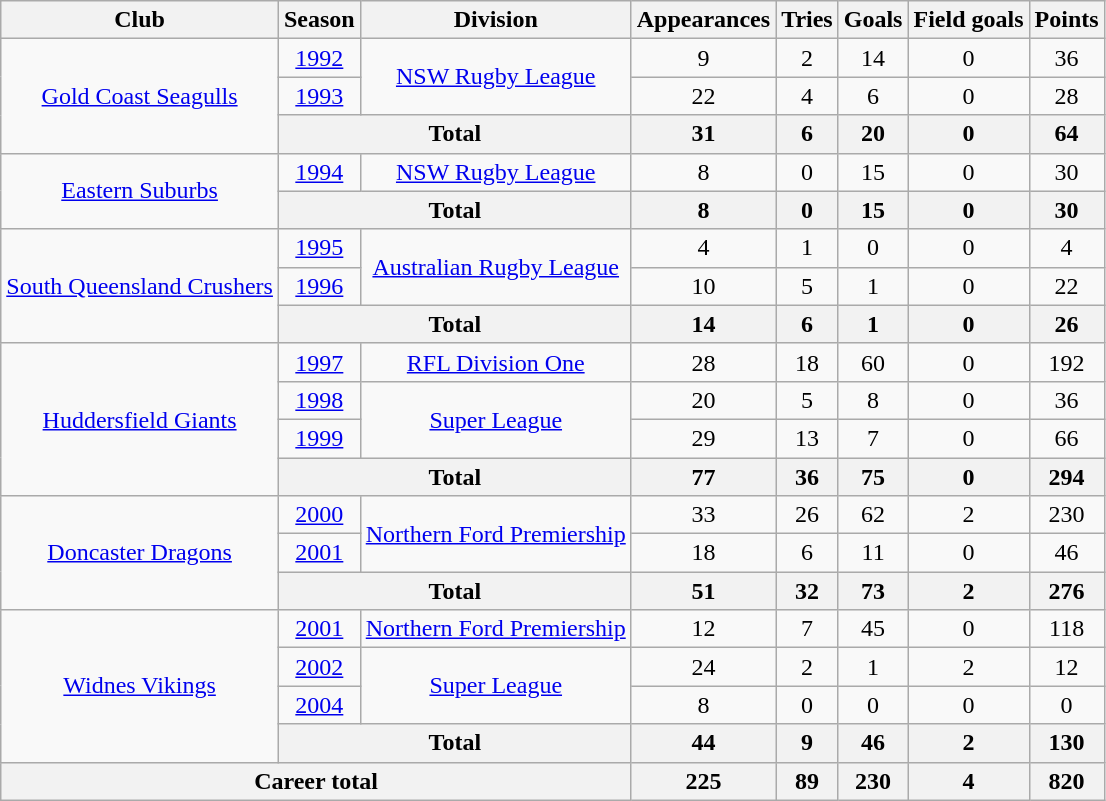<table class=wikitable style="text-align: center;">
<tr>
<th>Club</th>
<th>Season</th>
<th>Division</th>
<th>Appearances</th>
<th>Tries</th>
<th>Goals</th>
<th>Field goals</th>
<th>Points</th>
</tr>
<tr>
<td rowspan=3><a href='#'>Gold Coast Seagulls</a></td>
<td><a href='#'>1992</a></td>
<td rowspan=2><a href='#'>NSW Rugby League</a></td>
<td>9</td>
<td>2</td>
<td>14</td>
<td>0</td>
<td>36</td>
</tr>
<tr>
<td><a href='#'>1993</a></td>
<td>22</td>
<td>4</td>
<td>6</td>
<td>0</td>
<td>28</td>
</tr>
<tr>
<th colspan=2>Total</th>
<th>31</th>
<th>6</th>
<th>20</th>
<th>0</th>
<th>64</th>
</tr>
<tr>
<td rowspan=2><a href='#'>Eastern Suburbs</a></td>
<td><a href='#'>1994</a></td>
<td><a href='#'>NSW Rugby League</a></td>
<td>8</td>
<td>0</td>
<td>15</td>
<td>0</td>
<td>30</td>
</tr>
<tr>
<th colspan=2>Total</th>
<th>8</th>
<th>0</th>
<th>15</th>
<th>0</th>
<th>30</th>
</tr>
<tr>
<td rowspan=3><a href='#'>South Queensland Crushers</a></td>
<td><a href='#'>1995</a></td>
<td rowspan=2><a href='#'>Australian Rugby League</a></td>
<td>4</td>
<td>1</td>
<td>0</td>
<td>0</td>
<td>4</td>
</tr>
<tr>
<td><a href='#'>1996</a></td>
<td>10</td>
<td>5</td>
<td>1</td>
<td>0</td>
<td>22</td>
</tr>
<tr>
<th colspan=2>Total</th>
<th>14</th>
<th>6</th>
<th>1</th>
<th>0</th>
<th>26</th>
</tr>
<tr>
<td rowspan=4><a href='#'>Huddersfield Giants</a></td>
<td><a href='#'>1997</a></td>
<td><a href='#'>RFL Division One</a></td>
<td>28</td>
<td>18</td>
<td>60</td>
<td>0</td>
<td>192</td>
</tr>
<tr>
<td><a href='#'>1998</a></td>
<td rowspan=2><a href='#'>Super League</a></td>
<td>20</td>
<td>5</td>
<td>8</td>
<td>0</td>
<td>36</td>
</tr>
<tr>
<td><a href='#'>1999</a></td>
<td>29</td>
<td>13</td>
<td>7</td>
<td>0</td>
<td>66</td>
</tr>
<tr>
<th colspan=2>Total</th>
<th>77</th>
<th>36</th>
<th>75</th>
<th>0</th>
<th>294</th>
</tr>
<tr>
<td rowspan=3><a href='#'>Doncaster Dragons</a></td>
<td><a href='#'>2000</a></td>
<td rowspan=2><a href='#'>Northern Ford Premiership</a></td>
<td>33</td>
<td>26</td>
<td>62</td>
<td>2</td>
<td>230</td>
</tr>
<tr>
<td><a href='#'>2001</a></td>
<td>18</td>
<td>6</td>
<td>11</td>
<td>0</td>
<td>46</td>
</tr>
<tr>
<th colspan=2>Total</th>
<th>51</th>
<th>32</th>
<th>73</th>
<th>2</th>
<th>276</th>
</tr>
<tr>
<td rowspan=4><a href='#'>Widnes Vikings</a></td>
<td><a href='#'>2001</a></td>
<td><a href='#'>Northern Ford Premiership</a></td>
<td>12</td>
<td>7</td>
<td>45</td>
<td>0</td>
<td>118</td>
</tr>
<tr>
<td><a href='#'>2002</a></td>
<td rowspan=2><a href='#'>Super League</a></td>
<td>24</td>
<td>2</td>
<td>1</td>
<td>2</td>
<td>12</td>
</tr>
<tr>
<td><a href='#'>2004</a></td>
<td>8</td>
<td>0</td>
<td>0</td>
<td>0</td>
<td>0</td>
</tr>
<tr>
<th colspan=2>Total</th>
<th>44</th>
<th>9</th>
<th>46</th>
<th>2</th>
<th>130</th>
</tr>
<tr>
<th colspan=3>Career total</th>
<th>225</th>
<th>89</th>
<th>230</th>
<th>4</th>
<th>820</th>
</tr>
</table>
